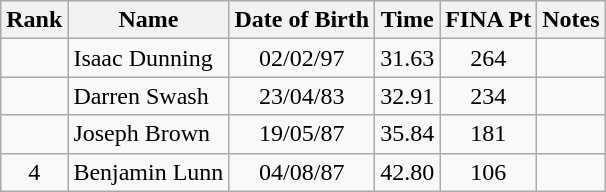<table class="wikitable sortable" style="text-align:center">
<tr>
<th>Rank</th>
<th>Name</th>
<th>Date of Birth</th>
<th>Time</th>
<th>FINA Pt</th>
<th>Notes</th>
</tr>
<tr>
<td></td>
<td align=left> Isaac Dunning</td>
<td>02/02/97</td>
<td>31.63</td>
<td>264</td>
<td></td>
</tr>
<tr>
<td></td>
<td align=left> Darren Swash</td>
<td>23/04/83</td>
<td>32.91</td>
<td>234</td>
<td></td>
</tr>
<tr>
<td></td>
<td align=left> Joseph Brown</td>
<td>19/05/87</td>
<td>35.84</td>
<td>181</td>
<td></td>
</tr>
<tr>
<td>4</td>
<td> Benjamin Lunn</td>
<td>04/08/87</td>
<td>42.80</td>
<td>106</td>
<td></td>
</tr>
</table>
